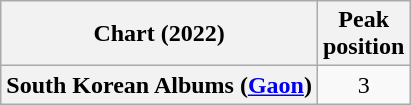<table class="wikitable plainrowheaders" style="text-align:center">
<tr>
<th scope="col">Chart (2022)</th>
<th scope="col">Peak<br>position</th>
</tr>
<tr>
<th scope="row">South Korean Albums (<a href='#'>Gaon</a>)</th>
<td>3</td>
</tr>
</table>
